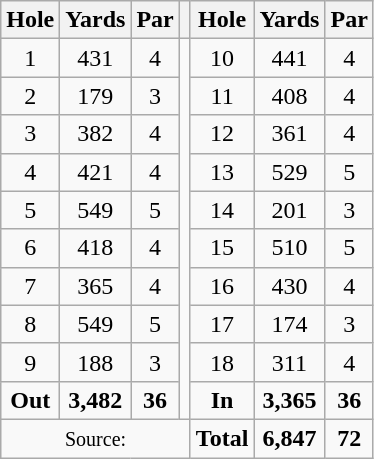<table class=wikitable style="text-align:center">
<tr>
<th>Hole</th>
<th>Yards</th>
<th>Par</th>
<th></th>
<th>Hole</th>
<th>Yards</th>
<th>Par</th>
</tr>
<tr>
<td>1</td>
<td>431</td>
<td>4</td>
<td rowspan=10></td>
<td>10</td>
<td>441</td>
<td>4</td>
</tr>
<tr>
<td>2</td>
<td>179</td>
<td>3</td>
<td>11</td>
<td>408</td>
<td>4</td>
</tr>
<tr>
<td>3</td>
<td>382</td>
<td>4</td>
<td>12</td>
<td>361</td>
<td>4</td>
</tr>
<tr>
<td>4</td>
<td>421</td>
<td>4</td>
<td>13</td>
<td>529</td>
<td>5</td>
</tr>
<tr>
<td>5</td>
<td>549</td>
<td>5</td>
<td>14</td>
<td>201</td>
<td>3</td>
</tr>
<tr>
<td>6</td>
<td>418</td>
<td>4</td>
<td>15</td>
<td>510</td>
<td>5</td>
</tr>
<tr>
<td>7</td>
<td>365</td>
<td>4</td>
<td>16</td>
<td>430</td>
<td>4</td>
</tr>
<tr>
<td>8</td>
<td>549</td>
<td>5</td>
<td>17</td>
<td>174</td>
<td>3</td>
</tr>
<tr>
<td>9</td>
<td>188</td>
<td>3</td>
<td>18</td>
<td>311</td>
<td>4</td>
</tr>
<tr>
<td><strong>Out</strong></td>
<td><strong>3,482</strong></td>
<td><strong>36</strong></td>
<td><strong>In</strong></td>
<td><strong>3,365</strong></td>
<td><strong>36</strong></td>
</tr>
<tr>
<td colspan=4><small>Source:</small></td>
<td><strong>Total</strong></td>
<td><strong>6,847</strong></td>
<td><strong>72</strong></td>
</tr>
</table>
